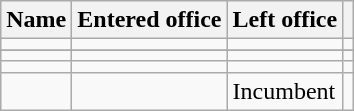<table class="wikitable sortable">
<tr>
<th>Name</th>
<th>Entered office</th>
<th>Left office</th>
<th></th>
</tr>
<tr>
<td></td>
<td></td>
<td></td>
<td></td>
</tr>
<tr>
</tr>
<tr>
<td></td>
<td></td>
<td></td>
<td></td>
</tr>
<tr>
<td></td>
<td></td>
<td></td>
<td></td>
</tr>
<tr>
<td></td>
<td></td>
<td>Incumbent</td>
<td></td>
</tr>
</table>
